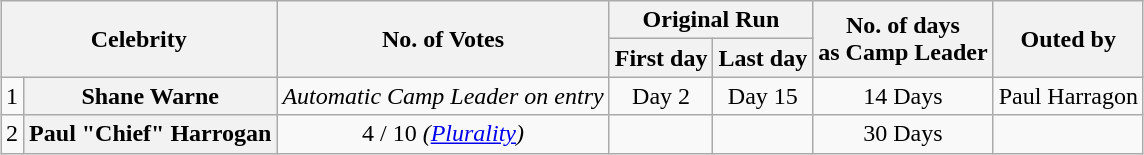<table class="wikitable" style="margin:auto; text-align:center;">
<tr>
<th colspan="2" rowspan="2">Celebrity</th>
<th rowspan="2">No. of Votes</th>
<th colspan="2">Original Run</th>
<th rowspan="2">No. of days<br>as Camp Leader</th>
<th rowspan="2">Outed by</th>
</tr>
<tr>
<th>First day</th>
<th>Last day</th>
</tr>
<tr>
<td>1</td>
<th>Shane Warne</th>
<td><em>Automatic Camp Leader on entry</em></td>
<td>Day 2</td>
<td>Day 15</td>
<td>14 Days</td>
<td>Paul Harragon</td>
</tr>
<tr>
<td>2</td>
<th>Paul "Chief" Harrogan</th>
<td>4 / 10 <em>(<a href='#'>Plurality</a>)</em></td>
<td></td>
<td></td>
<td>30 Days</td>
<td></td>
</tr>
</table>
